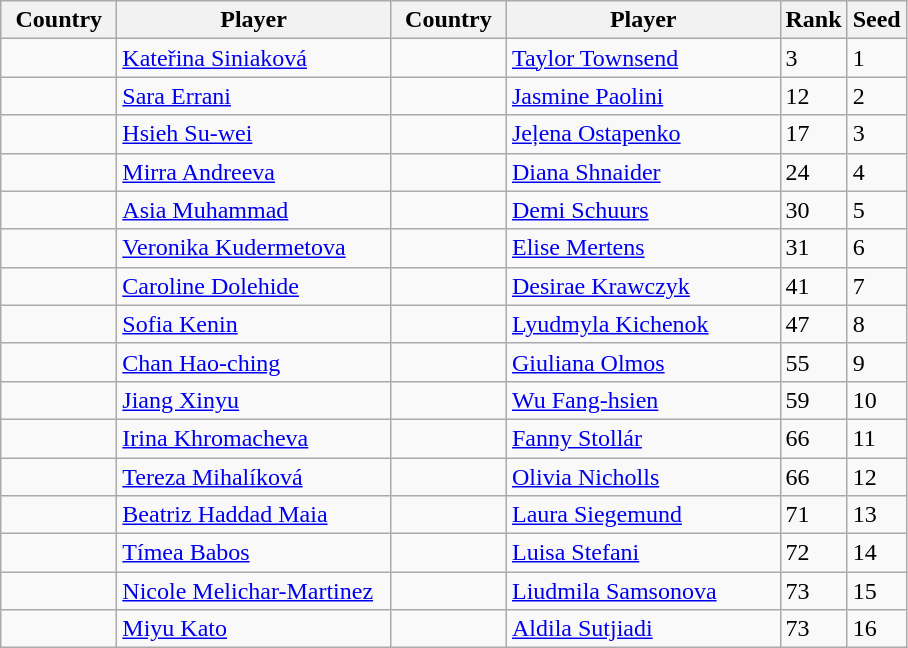<table class="sortable wikitable">
<tr>
<th width="70">Country</th>
<th width="175">Player</th>
<th width="70">Country</th>
<th width="175">Player</th>
<th>Rank</th>
<th>Seed</th>
</tr>
<tr>
<td></td>
<td><a href='#'>Kateřina Siniaková</a></td>
<td></td>
<td><a href='#'>Taylor Townsend</a></td>
<td>3</td>
<td>1</td>
</tr>
<tr>
<td></td>
<td><a href='#'>Sara Errani</a></td>
<td></td>
<td><a href='#'>Jasmine Paolini</a></td>
<td>12</td>
<td>2</td>
</tr>
<tr>
<td></td>
<td><a href='#'>Hsieh Su-wei</a></td>
<td></td>
<td><a href='#'>Jeļena Ostapenko</a></td>
<td>17</td>
<td>3</td>
</tr>
<tr>
<td></td>
<td><a href='#'>Mirra Andreeva</a></td>
<td></td>
<td><a href='#'>Diana Shnaider</a></td>
<td>24</td>
<td>4</td>
</tr>
<tr>
<td></td>
<td><a href='#'>Asia Muhammad</a></td>
<td></td>
<td><a href='#'>Demi Schuurs</a></td>
<td>30</td>
<td>5</td>
</tr>
<tr>
<td></td>
<td><a href='#'>Veronika Kudermetova</a></td>
<td></td>
<td><a href='#'>Elise Mertens</a></td>
<td>31</td>
<td>6</td>
</tr>
<tr>
<td></td>
<td><a href='#'>Caroline Dolehide</a></td>
<td></td>
<td><a href='#'>Desirae Krawczyk</a></td>
<td>41</td>
<td>7</td>
</tr>
<tr>
<td></td>
<td><a href='#'>Sofia Kenin</a></td>
<td></td>
<td><a href='#'>Lyudmyla Kichenok</a></td>
<td>47</td>
<td>8</td>
</tr>
<tr>
<td></td>
<td><a href='#'>Chan Hao-ching</a></td>
<td></td>
<td><a href='#'>Giuliana Olmos</a></td>
<td>55</td>
<td>9</td>
</tr>
<tr>
<td></td>
<td><a href='#'>Jiang Xinyu</a></td>
<td></td>
<td><a href='#'>Wu Fang-hsien</a></td>
<td>59</td>
<td>10</td>
</tr>
<tr>
<td></td>
<td><a href='#'>Irina Khromacheva</a></td>
<td></td>
<td><a href='#'>Fanny Stollár</a></td>
<td>66</td>
<td>11</td>
</tr>
<tr>
<td></td>
<td><a href='#'>Tereza Mihalíková</a></td>
<td></td>
<td><a href='#'>Olivia Nicholls</a></td>
<td>66</td>
<td>12</td>
</tr>
<tr>
<td></td>
<td><a href='#'>Beatriz Haddad Maia</a></td>
<td></td>
<td><a href='#'>Laura Siegemund</a></td>
<td>71</td>
<td>13</td>
</tr>
<tr>
<td></td>
<td><a href='#'>Tímea Babos</a></td>
<td></td>
<td><a href='#'>Luisa Stefani</a></td>
<td>72</td>
<td>14</td>
</tr>
<tr>
<td></td>
<td><a href='#'>Nicole Melichar-Martinez</a></td>
<td></td>
<td><a href='#'>Liudmila Samsonova</a></td>
<td>73</td>
<td>15</td>
</tr>
<tr>
<td></td>
<td><a href='#'>Miyu Kato</a></td>
<td></td>
<td><a href='#'>Aldila Sutjiadi</a></td>
<td>73</td>
<td>16</td>
</tr>
</table>
